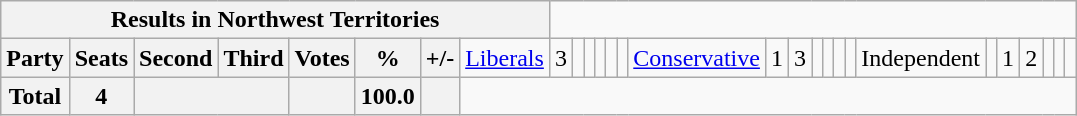<table class="wikitable">
<tr>
<th colspan=9>Results in Northwest Territories</th>
</tr>
<tr>
<th colspan=2>Party</th>
<th>Seats</th>
<th>Second</th>
<th>Third</th>
<th>Votes</th>
<th>%</th>
<th>+/-<br></th>
<td><a href='#'>Liberals</a></td>
<td align="right">3</td>
<td align="right"></td>
<td align="right"></td>
<td align="right"></td>
<td align="right"></td>
<td align="right"><br></td>
<td><a href='#'>Conservative</a></td>
<td align="right">1</td>
<td align="right">3</td>
<td align="right"></td>
<td align="right"></td>
<td align="right"></td>
<td align="right"><br></td>
<td>Independent</td>
<td align="right"></td>
<td align="right">1</td>
<td align="right">2</td>
<td align="right"></td>
<td align="right"></td>
<td align="right"></td>
</tr>
<tr>
<th colspan="2">Total</th>
<th>4</th>
<th colspan="2"></th>
<th></th>
<th>100.0</th>
<th></th>
</tr>
</table>
